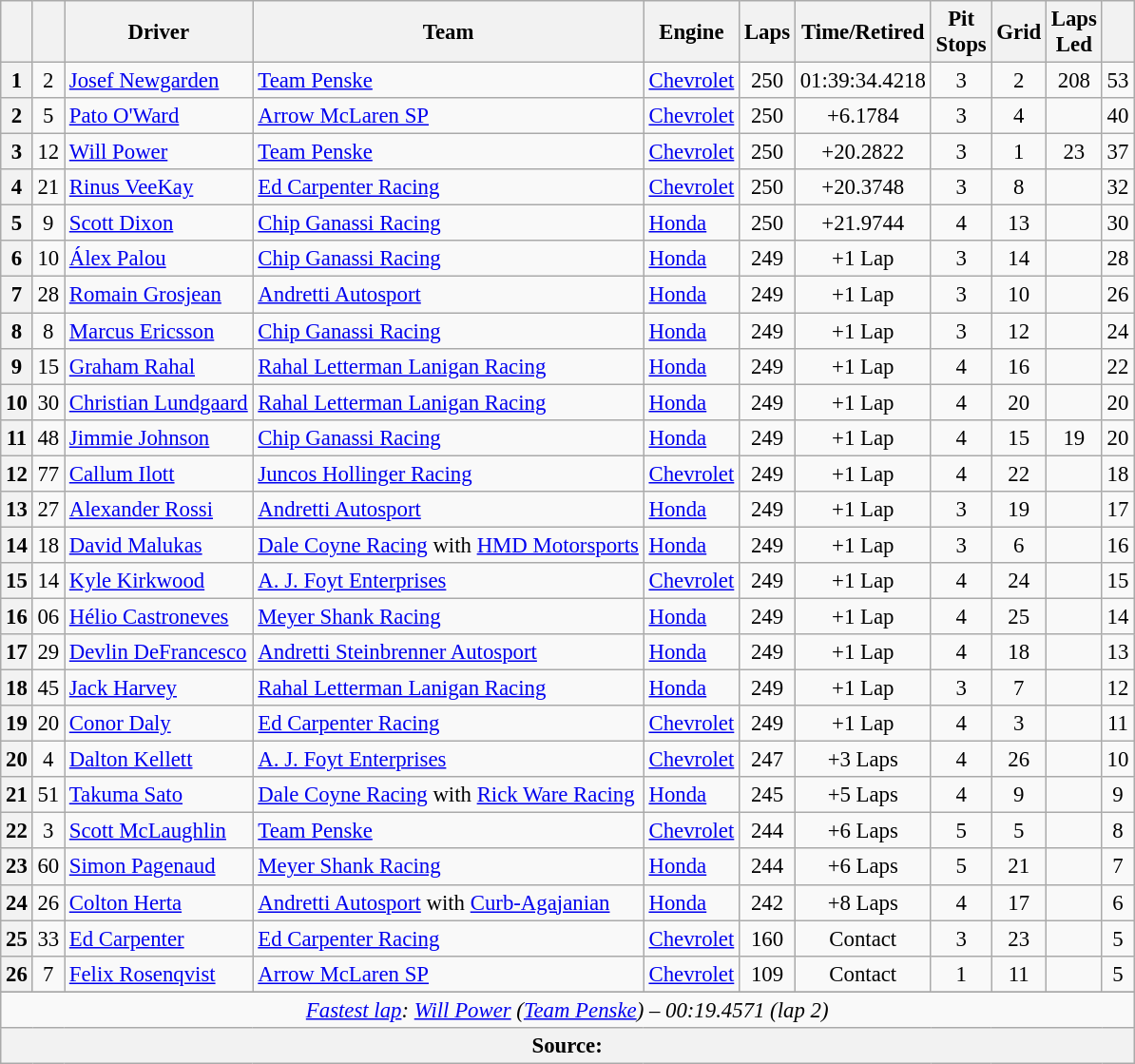<table class="wikitable sortable" style="font-size:95%;">
<tr>
<th scope="col"></th>
<th scope="col"></th>
<th scope="col">Driver</th>
<th scope="col">Team</th>
<th scope="col">Engine</th>
<th class="unsortable" scope="col">Laps</th>
<th class="unsortable" scope="col">Time/Retired</th>
<th scope="col">Pit<br>Stops</th>
<th scope="col">Grid</th>
<th scope="col">Laps<br>Led</th>
<th scope="col"></th>
</tr>
<tr>
<th>1</th>
<td align="center">2</td>
<td> <a href='#'>Josef Newgarden</a> <strong></strong></td>
<td><a href='#'>Team Penske</a></td>
<td><a href='#'>Chevrolet</a></td>
<td align="center">250</td>
<td align="center">01:39:34.4218</td>
<td align="center">3</td>
<td align="center">2</td>
<td align="center">208</td>
<td align="center">53</td>
</tr>
<tr>
<th>2</th>
<td align="center">5</td>
<td> <a href='#'>Pato O'Ward</a></td>
<td><a href='#'>Arrow McLaren SP</a></td>
<td><a href='#'>Chevrolet</a></td>
<td align="center">250</td>
<td align="center">+6.1784</td>
<td align="center">3</td>
<td align="center">4</td>
<td align="center"></td>
<td align="center">40</td>
</tr>
<tr>
<th>3</th>
<td align="center">12</td>
<td> <a href='#'>Will Power</a></td>
<td><a href='#'>Team Penske</a></td>
<td><a href='#'>Chevrolet</a></td>
<td align="center">250</td>
<td align="center">+20.2822</td>
<td align="center">3</td>
<td align="center">1</td>
<td align="center">23</td>
<td align="center">37</td>
</tr>
<tr>
<th>4</th>
<td align="center">21</td>
<td> <a href='#'>Rinus VeeKay</a></td>
<td><a href='#'>Ed Carpenter Racing</a></td>
<td><a href='#'>Chevrolet</a></td>
<td align="center">250</td>
<td align="center">+20.3748</td>
<td align="center">3</td>
<td align="center">8</td>
<td align="center"></td>
<td align="center">32</td>
</tr>
<tr>
<th>5</th>
<td align="center">9</td>
<td> <a href='#'>Scott Dixon</a></td>
<td><a href='#'>Chip Ganassi Racing</a></td>
<td><a href='#'>Honda</a></td>
<td align="center">250</td>
<td align="center">+21.9744</td>
<td align="center">4</td>
<td align="center">13</td>
<td align="center"></td>
<td align="center">30</td>
</tr>
<tr>
<th>6</th>
<td align="center">10</td>
<td> <a href='#'>Álex Palou</a></td>
<td><a href='#'>Chip Ganassi Racing</a></td>
<td><a href='#'>Honda</a></td>
<td align="center">249</td>
<td align="center">+1 Lap</td>
<td align="center">3</td>
<td align="center">14</td>
<td align="center"></td>
<td align="center">28</td>
</tr>
<tr>
<th>7</th>
<td align="center">28</td>
<td> <a href='#'>Romain Grosjean</a></td>
<td><a href='#'>Andretti Autosport</a></td>
<td><a href='#'>Honda</a></td>
<td align="center">249</td>
<td align="center">+1 Lap</td>
<td align="center">3</td>
<td align="center">10</td>
<td align="center"></td>
<td align="center">26</td>
</tr>
<tr>
<th>8</th>
<td align="center">8</td>
<td> <a href='#'>Marcus Ericsson</a></td>
<td><a href='#'>Chip Ganassi Racing</a></td>
<td><a href='#'>Honda</a></td>
<td align="center">249</td>
<td align="center">+1 Lap</td>
<td align="center">3</td>
<td align="center">12</td>
<td align="center"></td>
<td align="center">24</td>
</tr>
<tr>
<th>9</th>
<td align="center">15</td>
<td> <a href='#'>Graham Rahal</a></td>
<td><a href='#'>Rahal Letterman Lanigan Racing</a></td>
<td><a href='#'>Honda</a></td>
<td align="center">249</td>
<td align="center">+1 Lap</td>
<td align="center">4</td>
<td align="center">16</td>
<td align="center"></td>
<td align="center">22</td>
</tr>
<tr>
<th>10</th>
<td align="center">30</td>
<td> <a href='#'>Christian Lundgaard</a> <strong></strong></td>
<td><a href='#'>Rahal Letterman Lanigan Racing</a></td>
<td><a href='#'>Honda</a></td>
<td align="center">249</td>
<td align="center">+1 Lap</td>
<td align="center">4</td>
<td align="center">20</td>
<td align="center"></td>
<td align="center">20</td>
</tr>
<tr>
<th>11</th>
<td align="center">48</td>
<td> <a href='#'>Jimmie Johnson</a></td>
<td><a href='#'>Chip Ganassi Racing</a></td>
<td><a href='#'>Honda</a></td>
<td align="center">249</td>
<td align="center">+1 Lap</td>
<td align="center">4</td>
<td align="center">15</td>
<td align="center">19</td>
<td align="center">20</td>
</tr>
<tr>
<th>12</th>
<td align="center">77</td>
<td> <a href='#'>Callum Ilott</a> <strong></strong></td>
<td><a href='#'>Juncos Hollinger Racing</a></td>
<td><a href='#'>Chevrolet</a></td>
<td align="center">249</td>
<td align="center">+1 Lap</td>
<td align="center">4</td>
<td align="center">22</td>
<td align="center"></td>
<td align="center">18</td>
</tr>
<tr>
<th>13</th>
<td align="center">27</td>
<td> <a href='#'>Alexander Rossi</a></td>
<td><a href='#'>Andretti Autosport</a></td>
<td><a href='#'>Honda</a></td>
<td align="center">249</td>
<td align="center">+1 Lap</td>
<td align="center">3</td>
<td align="center">19</td>
<td align="center"></td>
<td align="center">17</td>
</tr>
<tr>
<th>14</th>
<td align="center">18</td>
<td> <a href='#'>David Malukas</a> <strong></strong></td>
<td><a href='#'>Dale Coyne Racing</a> with <a href='#'>HMD Motorsports</a></td>
<td><a href='#'>Honda</a></td>
<td align="center">249</td>
<td align="center">+1 Lap</td>
<td align="center">3</td>
<td align="center">6</td>
<td align="center"></td>
<td align="center">16</td>
</tr>
<tr>
<th>15</th>
<td align="center">14</td>
<td> <a href='#'>Kyle Kirkwood</a> <strong></strong></td>
<td><a href='#'>A. J. Foyt Enterprises</a></td>
<td><a href='#'>Chevrolet</a></td>
<td align="center">249</td>
<td align="center">+1 Lap</td>
<td align="center">4</td>
<td align="center">24</td>
<td align="center"></td>
<td align="center">15</td>
</tr>
<tr>
<th>16</th>
<td align="center">06</td>
<td> <a href='#'>Hélio Castroneves</a> <strong></strong></td>
<td><a href='#'>Meyer Shank Racing</a></td>
<td><a href='#'>Honda</a></td>
<td align="center">249</td>
<td align="center">+1 Lap</td>
<td align="center">4</td>
<td align="center">25</td>
<td align="center"></td>
<td align="center">14</td>
</tr>
<tr>
<th>17</th>
<td align="center">29</td>
<td> <a href='#'>Devlin DeFrancesco</a> <strong></strong></td>
<td><a href='#'>Andretti Steinbrenner Autosport</a></td>
<td><a href='#'>Honda</a></td>
<td align="center">249</td>
<td align="center">+1 Lap</td>
<td align="center">4</td>
<td align="center">18</td>
<td align="center"></td>
<td align="center">13</td>
</tr>
<tr>
<th>18</th>
<td align="center">45</td>
<td> <a href='#'>Jack Harvey</a></td>
<td><a href='#'>Rahal Letterman Lanigan Racing</a></td>
<td><a href='#'>Honda</a></td>
<td align="center">249</td>
<td align="center">+1 Lap</td>
<td align="center">3</td>
<td align="center">7</td>
<td align="center"></td>
<td align="center">12</td>
</tr>
<tr>
<th>19</th>
<td align="center">20</td>
<td> <a href='#'>Conor Daly</a></td>
<td><a href='#'>Ed Carpenter Racing</a></td>
<td><a href='#'>Chevrolet</a></td>
<td align="center">249</td>
<td align="center">+1 Lap</td>
<td align="center">4</td>
<td align="center">3</td>
<td align="center"></td>
<td align="center">11</td>
</tr>
<tr>
<th>20</th>
<td align="center">4</td>
<td> <a href='#'>Dalton Kellett</a></td>
<td><a href='#'>A. J. Foyt Enterprises</a></td>
<td><a href='#'>Chevrolet</a></td>
<td align="center">247</td>
<td align="center">+3 Laps</td>
<td align="center">4</td>
<td align="center">26</td>
<td align="center"></td>
<td align="center">10</td>
</tr>
<tr>
<th>21</th>
<td align="center">51</td>
<td> <a href='#'>Takuma Sato</a></td>
<td><a href='#'>Dale Coyne Racing</a> with <a href='#'>Rick Ware Racing</a></td>
<td><a href='#'>Honda</a></td>
<td align="center">245</td>
<td align="center">+5 Laps</td>
<td align="center">4</td>
<td align="center">9</td>
<td align="center"></td>
<td align="center">9</td>
</tr>
<tr>
<th>22</th>
<td align="center">3</td>
<td> <a href='#'>Scott McLaughlin</a></td>
<td><a href='#'>Team Penske</a></td>
<td><a href='#'>Chevrolet</a></td>
<td align="center">244</td>
<td align="center">+6 Laps</td>
<td align="center">5</td>
<td align="center">5</td>
<td align="center"></td>
<td align="center">8</td>
</tr>
<tr>
<th>23</th>
<td align="center">60</td>
<td> <a href='#'>Simon Pagenaud</a> <strong></strong></td>
<td><a href='#'>Meyer Shank Racing</a></td>
<td><a href='#'>Honda</a></td>
<td align="center">244</td>
<td align="center">+6 Laps</td>
<td align="center">5</td>
<td align="center">21</td>
<td align="center"></td>
<td align="center">7</td>
</tr>
<tr>
<th>24</th>
<td align="center">26</td>
<td> <a href='#'>Colton Herta</a></td>
<td><a href='#'>Andretti Autosport</a> with <a href='#'>Curb-Agajanian</a></td>
<td><a href='#'>Honda</a></td>
<td align="center">242</td>
<td align="center">+8 Laps</td>
<td align="center">4</td>
<td align="center">17</td>
<td align="center"></td>
<td align="center">6</td>
</tr>
<tr>
<th>25</th>
<td align="center">33</td>
<td> <a href='#'>Ed Carpenter</a></td>
<td><a href='#'>Ed Carpenter Racing</a></td>
<td><a href='#'>Chevrolet</a></td>
<td align="center">160</td>
<td align="center">Contact</td>
<td align="center">3</td>
<td align="center">23</td>
<td align="center"></td>
<td align="center">5</td>
</tr>
<tr>
<th>26</th>
<td align="center">7</td>
<td> <a href='#'>Felix Rosenqvist</a></td>
<td><a href='#'>Arrow McLaren SP</a></td>
<td><a href='#'>Chevrolet</a></td>
<td align="center">109</td>
<td align="center">Contact</td>
<td align="center">1</td>
<td align="center">11</td>
<td align="center"></td>
<td align="center">5</td>
</tr>
<tr>
</tr>
<tr class="sortbottom">
<td colspan="11" style="text-align:center"><em><a href='#'>Fastest lap</a>:  <a href='#'>Will Power</a> (<a href='#'>Team Penske</a>) – 00:19.4571 (lap 2)</em></td>
</tr>
<tr class="sortbottom">
<th colspan="11">Source:</th>
</tr>
</table>
